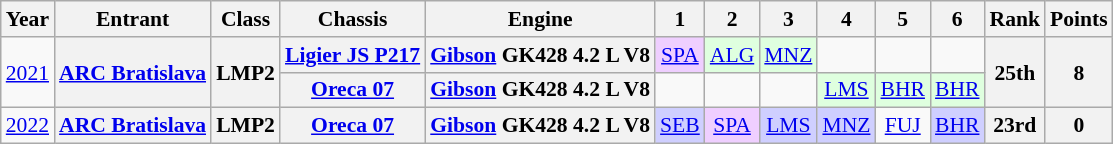<table class="wikitable" style="text-align:center; font-size:90%">
<tr>
<th>Year</th>
<th>Entrant</th>
<th>Class</th>
<th>Chassis</th>
<th>Engine</th>
<th>1</th>
<th>2</th>
<th>3</th>
<th>4</th>
<th>5</th>
<th>6</th>
<th>Rank</th>
<th>Points</th>
</tr>
<tr>
<td rowspan=2><a href='#'>2021</a></td>
<th rowspan=2><a href='#'>ARC Bratislava</a></th>
<th rowspan=2>LMP2</th>
<th><a href='#'>Ligier JS P217</a></th>
<th><a href='#'>Gibson</a> GK428 4.2 L V8</th>
<td style="background:#EFCFFF;"><a href='#'>SPA</a><br></td>
<td style="background:#DFFFDF;"><a href='#'>ALG</a><br></td>
<td style="background:#DFFFDF;"><a href='#'>MNZ</a><br></td>
<td></td>
<td></td>
<td></td>
<th rowspan=2>25th</th>
<th rowspan=2>8</th>
</tr>
<tr>
<th><a href='#'>Oreca 07</a></th>
<th><a href='#'>Gibson</a> GK428 4.2 L V8</th>
<td></td>
<td></td>
<td></td>
<td style="background:#DFFFDF;"><a href='#'>LMS</a><br></td>
<td style="background:#DFFFDF;"><a href='#'>BHR</a><br></td>
<td style="background:#DFFFDF;"><a href='#'>BHR</a><br></td>
</tr>
<tr>
<td><a href='#'>2022</a></td>
<th><a href='#'>ARC Bratislava</a></th>
<th>LMP2</th>
<th><a href='#'>Oreca 07</a></th>
<th><a href='#'>Gibson</a> GK428 4.2 L V8</th>
<td style="background:#CFCFFF;"><a href='#'>SEB</a><br></td>
<td style="background:#EFCFFF;"><a href='#'>SPA</a><br></td>
<td style="background:#CFCFFF;"><a href='#'>LMS</a><br></td>
<td style="background:#CFCFFF;"><a href='#'>MNZ</a><br></td>
<td style="background:#;"><a href='#'>FUJ</a></td>
<td style="background:#CFCFFF;"><a href='#'>BHR</a><br></td>
<th>23rd</th>
<th>0</th>
</tr>
</table>
